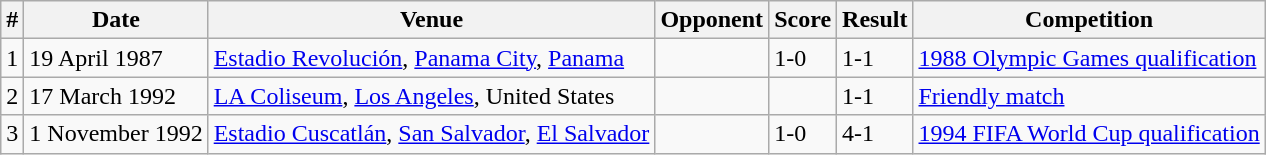<table class="wikitable">
<tr>
<th>#</th>
<th>Date</th>
<th>Venue</th>
<th>Opponent</th>
<th>Score</th>
<th>Result</th>
<th>Competition</th>
</tr>
<tr>
<td>1</td>
<td>19 April 1987</td>
<td><a href='#'>Estadio Revolución</a>, <a href='#'>Panama City</a>, <a href='#'>Panama</a></td>
<td></td>
<td>1-0</td>
<td>1-1</td>
<td><a href='#'>1988 Olympic Games qualification</a></td>
</tr>
<tr>
<td>2</td>
<td>17 March 1992</td>
<td><a href='#'>LA Coliseum</a>, <a href='#'>Los Angeles</a>, United States</td>
<td></td>
<td></td>
<td>1-1</td>
<td><a href='#'>Friendly match</a></td>
</tr>
<tr>
<td>3</td>
<td>1 November 1992</td>
<td><a href='#'>Estadio Cuscatlán</a>, <a href='#'>San Salvador</a>, <a href='#'>El Salvador</a></td>
<td></td>
<td>1-0</td>
<td>4-1</td>
<td><a href='#'>1994 FIFA World Cup qualification</a></td>
</tr>
</table>
